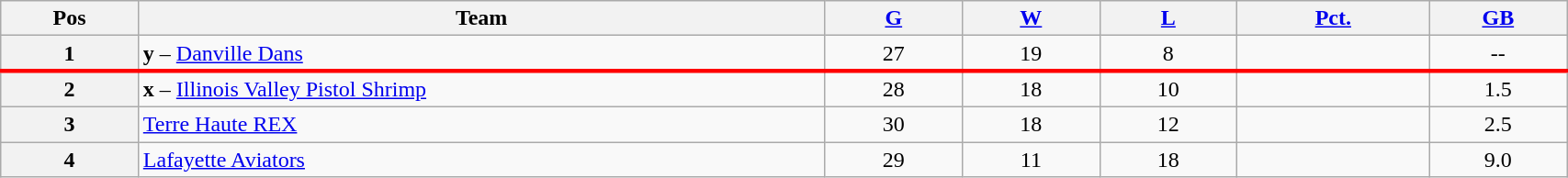<table class="wikitable plainrowheaders" width="90%" style="text-align:center;">
<tr>
<th scope="col" width="5%">Pos</th>
<th scope="col" width="25%">Team</th>
<th scope="col" width="5%"><a href='#'>G</a></th>
<th scope="col" width="5%"><a href='#'>W</a></th>
<th scope="col" width="5%"><a href='#'>L</a></th>
<th scope="col" width="7%"><a href='#'>Pct.</a></th>
<th scope="col" width="5%"><a href='#'>GB</a></th>
</tr>
<tr>
<th>1</th>
<td style="text-align:left;"><strong>y</strong> – <a href='#'>Danville Dans</a></td>
<td>27</td>
<td>19</td>
<td>8</td>
<td></td>
<td>--</td>
</tr>
<tr>
</tr>
<tr |- style="border-top:3px solid red;">
<th>2</th>
<td style="text-align:left;"><strong>x</strong> – <a href='#'>Illinois Valley Pistol Shrimp</a></td>
<td>28</td>
<td>18</td>
<td>10</td>
<td></td>
<td>1.5</td>
</tr>
<tr>
<th>3</th>
<td style="text-align:left;"><a href='#'>Terre Haute REX</a></td>
<td>30</td>
<td>18</td>
<td>12</td>
<td></td>
<td>2.5</td>
</tr>
<tr>
<th>4</th>
<td style="text-align:left;"><a href='#'>Lafayette Aviators</a></td>
<td>29</td>
<td>11</td>
<td>18</td>
<td></td>
<td>9.0</td>
</tr>
</table>
